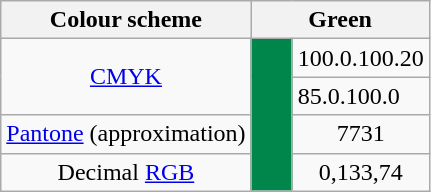<table class="wikitable">
<tr>
<th>Colour scheme</th>
<th colspan="2" style="width:100px;">Green</th>
</tr>
<tr align=center>
<td rowspan="2"><a href='#'>CMYK</a></td>
<td rowspan="4" style="background:#00854A; width:20px;"></td>
<td>100.0.100.20</td>
</tr>
<tr>
<td>85.0.100.0</td>
</tr>
<tr align=center>
<td><a href='#'>Pantone</a> (approximation)</td>
<td>7731</td>
</tr>
<tr align=center>
<td>Decimal <a href='#'>RGB</a></td>
<td>0,133,74</td>
</tr>
</table>
